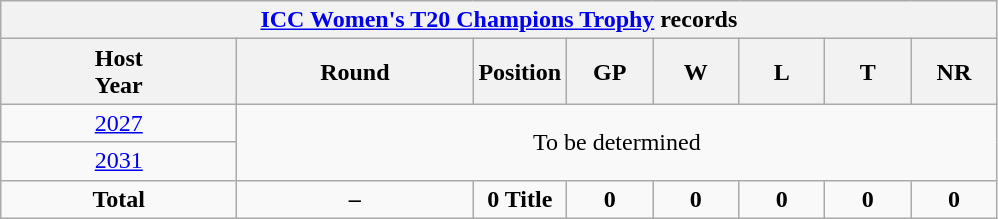<table class="wikitable" style="text-align: center; width=900px;">
<tr>
<th colspan=9><a href='#'>ICC Women's T20 Champions Trophy</a> records</th>
</tr>
<tr>
<th width=150>Host<br>Year</th>
<th width=150>Round</th>
<th width=50>Position</th>
<th width=50>GP</th>
<th width=50>W</th>
<th width=50>L</th>
<th width=50>T</th>
<th width=50>NR</th>
</tr>
<tr>
<td> <a href='#'>2027</a></td>
<td colspan=8 rowspan=2>To be determined</td>
</tr>
<tr>
<td> <a href='#'>2031</a></td>
</tr>
<tr>
<td><strong>Total</strong></td>
<td><strong>–</strong></td>
<td><strong>0 Title</strong></td>
<td><strong>0</strong></td>
<td><strong>0</strong></td>
<td><strong>0</strong></td>
<td><strong>0</strong></td>
<td><strong>0</strong></td>
</tr>
</table>
